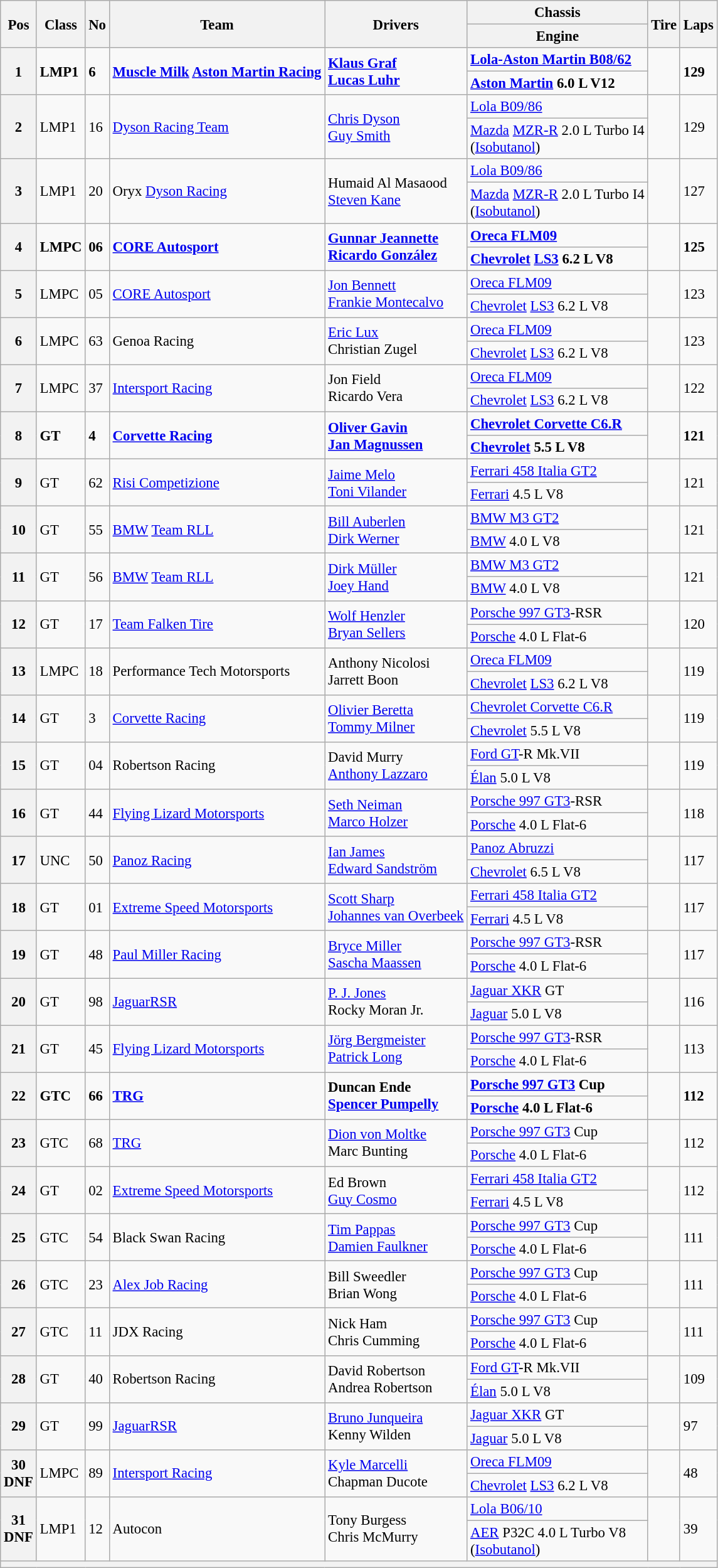<table class="wikitable" style="font-size: 95%;">
<tr>
<th rowspan=2>Pos</th>
<th rowspan=2>Class</th>
<th rowspan=2>No</th>
<th rowspan=2>Team</th>
<th rowspan=2>Drivers</th>
<th>Chassis</th>
<th rowspan=2>Tire</th>
<th rowspan=2>Laps</th>
</tr>
<tr>
<th>Engine</th>
</tr>
<tr style="font-weight:bold">
<th rowspan=2>1</th>
<td rowspan=2>LMP1</td>
<td rowspan=2>6</td>
<td rowspan=2> <a href='#'>Muscle Milk</a> <a href='#'>Aston Martin Racing</a></td>
<td rowspan=2> <a href='#'>Klaus Graf</a><br> <a href='#'>Lucas Luhr</a></td>
<td><a href='#'>Lola-Aston Martin B08/62</a></td>
<td rowspan=2></td>
<td rowspan=2>129</td>
</tr>
<tr style="font-weight:bold">
<td><a href='#'>Aston Martin</a> 6.0 L V12</td>
</tr>
<tr>
<th rowspan=2>2</th>
<td rowspan=2>LMP1</td>
<td rowspan=2>16</td>
<td rowspan=2> <a href='#'>Dyson Racing Team</a></td>
<td rowspan=2> <a href='#'>Chris Dyson</a><br> <a href='#'>Guy Smith</a></td>
<td><a href='#'>Lola B09/86</a></td>
<td rowspan=2></td>
<td rowspan=2>129</td>
</tr>
<tr>
<td><a href='#'>Mazda</a> <a href='#'>MZR-R</a> 2.0 L Turbo I4<br>(<a href='#'>Isobutanol</a>)</td>
</tr>
<tr>
<th rowspan=2>3</th>
<td rowspan=2>LMP1</td>
<td rowspan=2>20</td>
<td rowspan=2> Oryx <a href='#'>Dyson Racing</a></td>
<td rowspan=2> Humaid Al Masaood<br> <a href='#'>Steven Kane</a></td>
<td><a href='#'>Lola B09/86</a></td>
<td rowspan=2></td>
<td rowspan=2>127</td>
</tr>
<tr>
<td><a href='#'>Mazda</a> <a href='#'>MZR-R</a> 2.0 L Turbo I4<br>(<a href='#'>Isobutanol</a>)</td>
</tr>
<tr style="font-weight:bold">
<th rowspan=2>4</th>
<td rowspan=2>LMPC</td>
<td rowspan=2>06</td>
<td rowspan=2> <a href='#'>CORE Autosport</a></td>
<td rowspan=2> <a href='#'>Gunnar Jeannette</a><br> <a href='#'>Ricardo González</a></td>
<td><a href='#'>Oreca FLM09</a></td>
<td rowspan=2></td>
<td rowspan=2>125</td>
</tr>
<tr style="font-weight:bold">
<td><a href='#'>Chevrolet</a> <a href='#'>LS3</a> 6.2 L V8</td>
</tr>
<tr>
<th rowspan=2>5</th>
<td rowspan=2>LMPC</td>
<td rowspan=2>05</td>
<td rowspan=2> <a href='#'>CORE Autosport</a></td>
<td rowspan=2> <a href='#'>Jon Bennett</a><br> <a href='#'>Frankie Montecalvo</a></td>
<td><a href='#'>Oreca FLM09</a></td>
<td rowspan=2></td>
<td rowspan=2>123</td>
</tr>
<tr>
<td><a href='#'>Chevrolet</a> <a href='#'>LS3</a> 6.2 L V8</td>
</tr>
<tr>
<th rowspan=2>6</th>
<td rowspan=2>LMPC</td>
<td rowspan=2>63</td>
<td rowspan=2> Genoa Racing</td>
<td rowspan=2> <a href='#'>Eric Lux</a><br> Christian Zugel</td>
<td><a href='#'>Oreca FLM09</a></td>
<td rowspan=2></td>
<td rowspan=2>123</td>
</tr>
<tr>
<td><a href='#'>Chevrolet</a> <a href='#'>LS3</a> 6.2 L V8</td>
</tr>
<tr>
<th rowspan=2>7</th>
<td rowspan=2>LMPC</td>
<td rowspan=2>37</td>
<td rowspan=2> <a href='#'>Intersport Racing</a></td>
<td rowspan=2> Jon Field<br> Ricardo Vera</td>
<td><a href='#'>Oreca FLM09</a></td>
<td rowspan=2></td>
<td rowspan=2>122</td>
</tr>
<tr>
<td><a href='#'>Chevrolet</a> <a href='#'>LS3</a> 6.2 L V8</td>
</tr>
<tr style="font-weight:bold">
<th rowspan=2>8</th>
<td rowspan=2>GT</td>
<td rowspan=2>4</td>
<td rowspan=2> <a href='#'>Corvette Racing</a></td>
<td rowspan=2> <a href='#'>Oliver Gavin</a><br> <a href='#'>Jan Magnussen</a></td>
<td><a href='#'>Chevrolet Corvette C6.R</a></td>
<td rowspan=2></td>
<td rowspan=2>121</td>
</tr>
<tr style="font-weight:bold">
<td><a href='#'>Chevrolet</a> 5.5 L V8</td>
</tr>
<tr>
<th rowspan=2>9</th>
<td rowspan=2>GT</td>
<td rowspan=2>62</td>
<td rowspan=2> <a href='#'>Risi Competizione</a></td>
<td rowspan=2> <a href='#'>Jaime Melo</a><br> <a href='#'>Toni Vilander</a></td>
<td><a href='#'>Ferrari 458 Italia GT2</a></td>
<td rowspan=2></td>
<td rowspan=2>121</td>
</tr>
<tr>
<td><a href='#'>Ferrari</a> 4.5 L V8</td>
</tr>
<tr>
<th rowspan=2>10</th>
<td rowspan=2>GT</td>
<td rowspan=2>55</td>
<td rowspan=2> <a href='#'>BMW</a> <a href='#'>Team RLL</a></td>
<td rowspan=2> <a href='#'>Bill Auberlen</a><br> <a href='#'>Dirk Werner</a></td>
<td><a href='#'>BMW M3 GT2</a></td>
<td rowspan=2></td>
<td rowspan=2>121</td>
</tr>
<tr>
<td><a href='#'>BMW</a> 4.0 L V8</td>
</tr>
<tr>
<th rowspan=2>11</th>
<td rowspan=2>GT</td>
<td rowspan=2>56</td>
<td rowspan=2> <a href='#'>BMW</a> <a href='#'>Team RLL</a></td>
<td rowspan=2> <a href='#'>Dirk Müller</a><br> <a href='#'>Joey Hand</a></td>
<td><a href='#'>BMW M3 GT2</a></td>
<td rowspan=2></td>
<td rowspan=2>121</td>
</tr>
<tr>
<td><a href='#'>BMW</a> 4.0 L V8</td>
</tr>
<tr>
<th rowspan=2>12</th>
<td rowspan=2>GT</td>
<td rowspan=2>17</td>
<td rowspan=2> <a href='#'>Team Falken Tire</a></td>
<td rowspan=2> <a href='#'>Wolf Henzler</a><br> <a href='#'>Bryan Sellers</a></td>
<td><a href='#'>Porsche 997 GT3</a>-RSR</td>
<td rowspan=2></td>
<td rowspan=2>120</td>
</tr>
<tr>
<td><a href='#'>Porsche</a> 4.0 L Flat-6</td>
</tr>
<tr>
<th rowspan=2>13</th>
<td rowspan=2>LMPC</td>
<td rowspan=2>18</td>
<td rowspan=2> Performance Tech Motorsports</td>
<td rowspan=2> Anthony Nicolosi<br> Jarrett Boon</td>
<td><a href='#'>Oreca FLM09</a></td>
<td rowspan=2></td>
<td rowspan=2>119</td>
</tr>
<tr>
<td><a href='#'>Chevrolet</a> <a href='#'>LS3</a> 6.2 L V8</td>
</tr>
<tr>
<th rowspan=2>14</th>
<td rowspan=2>GT</td>
<td rowspan=2>3</td>
<td rowspan=2> <a href='#'>Corvette Racing</a></td>
<td rowspan=2> <a href='#'>Olivier Beretta</a><br> <a href='#'>Tommy Milner</a></td>
<td><a href='#'>Chevrolet Corvette C6.R</a></td>
<td rowspan=2></td>
<td rowspan=2>119</td>
</tr>
<tr>
<td><a href='#'>Chevrolet</a> 5.5 L V8</td>
</tr>
<tr>
<th rowspan=2>15</th>
<td rowspan=2>GT</td>
<td rowspan=2>04</td>
<td rowspan=2> Robertson Racing</td>
<td rowspan=2> David Murry<br> <a href='#'>Anthony Lazzaro</a></td>
<td><a href='#'>Ford GT</a>-R Mk.VII</td>
<td rowspan=2></td>
<td rowspan=2>119</td>
</tr>
<tr>
<td><a href='#'>Élan</a> 5.0 L V8</td>
</tr>
<tr>
<th rowspan=2>16</th>
<td rowspan=2>GT</td>
<td rowspan=2>44</td>
<td rowspan=2> <a href='#'>Flying Lizard Motorsports</a></td>
<td rowspan=2> <a href='#'>Seth Neiman</a><br> <a href='#'>Marco Holzer</a></td>
<td><a href='#'>Porsche 997 GT3</a>-RSR</td>
<td rowspan=2></td>
<td rowspan=2>118</td>
</tr>
<tr>
<td><a href='#'>Porsche</a> 4.0 L Flat-6</td>
</tr>
<tr>
<th rowspan=2>17</th>
<td rowspan=2>UNC</td>
<td rowspan=2>50</td>
<td rowspan=2> <a href='#'>Panoz Racing</a></td>
<td rowspan=2> <a href='#'>Ian James</a><br> <a href='#'>Edward Sandström</a></td>
<td><a href='#'>Panoz Abruzzi</a></td>
<td rowspan=2></td>
<td rowspan=2>117</td>
</tr>
<tr>
<td><a href='#'>Chevrolet</a> 6.5 L V8</td>
</tr>
<tr>
<th rowspan=2>18</th>
<td rowspan=2>GT</td>
<td rowspan=2>01</td>
<td rowspan=2> <a href='#'>Extreme Speed Motorsports</a></td>
<td rowspan=2> <a href='#'>Scott Sharp</a><br> <a href='#'>Johannes van Overbeek</a></td>
<td><a href='#'>Ferrari 458 Italia GT2</a></td>
<td rowspan=2></td>
<td rowspan=2>117</td>
</tr>
<tr>
<td><a href='#'>Ferrari</a> 4.5 L V8</td>
</tr>
<tr>
<th rowspan=2>19</th>
<td rowspan=2>GT</td>
<td rowspan=2>48</td>
<td rowspan=2> <a href='#'>Paul Miller Racing</a></td>
<td rowspan=2> <a href='#'>Bryce Miller</a><br> <a href='#'>Sascha Maassen</a></td>
<td><a href='#'>Porsche 997 GT3</a>-RSR</td>
<td rowspan=2></td>
<td rowspan=2>117</td>
</tr>
<tr>
<td><a href='#'>Porsche</a> 4.0 L Flat-6</td>
</tr>
<tr>
<th rowspan=2>20</th>
<td rowspan=2>GT</td>
<td rowspan=2>98</td>
<td rowspan=2> <a href='#'>Jaguar</a><a href='#'>RSR</a></td>
<td rowspan=2> <a href='#'>P. J. Jones</a><br> Rocky Moran Jr.</td>
<td><a href='#'>Jaguar XKR</a> GT</td>
<td rowspan=2></td>
<td rowspan=2>116</td>
</tr>
<tr>
<td><a href='#'>Jaguar</a> 5.0 L V8</td>
</tr>
<tr>
<th rowspan=2>21</th>
<td rowspan=2>GT</td>
<td rowspan=2>45</td>
<td rowspan=2> <a href='#'>Flying Lizard Motorsports</a></td>
<td rowspan=2> <a href='#'>Jörg Bergmeister</a><br> <a href='#'>Patrick Long</a></td>
<td><a href='#'>Porsche 997 GT3</a>-RSR</td>
<td rowspan=2></td>
<td rowspan=2>113</td>
</tr>
<tr>
<td><a href='#'>Porsche</a> 4.0 L Flat-6</td>
</tr>
<tr style="font-weight:bold">
<th rowspan=2>22</th>
<td rowspan=2>GTC</td>
<td rowspan=2>66</td>
<td rowspan=2> <a href='#'>TRG</a></td>
<td rowspan=2> Duncan Ende<br> <a href='#'>Spencer Pumpelly</a></td>
<td><a href='#'>Porsche 997 GT3</a> Cup</td>
<td rowspan=2></td>
<td rowspan=2>112</td>
</tr>
<tr style="font-weight:bold">
<td><a href='#'>Porsche</a> 4.0 L Flat-6</td>
</tr>
<tr>
<th rowspan=2>23</th>
<td rowspan=2>GTC</td>
<td rowspan=2>68</td>
<td rowspan=2> <a href='#'>TRG</a></td>
<td rowspan=2> <a href='#'>Dion von Moltke</a><br> Marc Bunting</td>
<td><a href='#'>Porsche 997 GT3</a> Cup</td>
<td rowspan=2></td>
<td rowspan=2>112</td>
</tr>
<tr>
<td><a href='#'>Porsche</a> 4.0 L Flat-6</td>
</tr>
<tr>
<th rowspan=2>24</th>
<td rowspan=2>GT</td>
<td rowspan=2>02</td>
<td rowspan=2> <a href='#'>Extreme Speed Motorsports</a></td>
<td rowspan=2> Ed Brown<br> <a href='#'>Guy Cosmo</a></td>
<td><a href='#'>Ferrari 458 Italia GT2</a></td>
<td rowspan=2></td>
<td rowspan=2>112</td>
</tr>
<tr>
<td><a href='#'>Ferrari</a> 4.5 L V8</td>
</tr>
<tr>
<th rowspan=2>25</th>
<td rowspan=2>GTC</td>
<td rowspan=2>54</td>
<td rowspan=2> Black Swan Racing</td>
<td rowspan=2> <a href='#'>Tim Pappas</a><br> <a href='#'>Damien Faulkner</a></td>
<td><a href='#'>Porsche 997 GT3</a> Cup</td>
<td rowspan=2></td>
<td rowspan=2>111</td>
</tr>
<tr>
<td><a href='#'>Porsche</a> 4.0 L Flat-6</td>
</tr>
<tr>
<th rowspan=2>26</th>
<td rowspan=2>GTC</td>
<td rowspan=2>23</td>
<td rowspan=2> <a href='#'>Alex Job Racing</a></td>
<td rowspan=2> Bill Sweedler<br> Brian Wong</td>
<td><a href='#'>Porsche 997 GT3</a> Cup</td>
<td rowspan=2></td>
<td rowspan=2>111</td>
</tr>
<tr>
<td><a href='#'>Porsche</a> 4.0 L Flat-6</td>
</tr>
<tr>
<th rowspan=2>27</th>
<td rowspan=2>GTC</td>
<td rowspan=2>11</td>
<td rowspan=2> JDX Racing</td>
<td rowspan=2> Nick Ham<br> Chris Cumming</td>
<td><a href='#'>Porsche 997 GT3</a> Cup</td>
<td rowspan=2></td>
<td rowspan=2>111</td>
</tr>
<tr>
<td><a href='#'>Porsche</a> 4.0 L Flat-6</td>
</tr>
<tr>
<th rowspan=2>28</th>
<td rowspan=2>GT</td>
<td rowspan=2>40</td>
<td rowspan=2> Robertson Racing</td>
<td rowspan=2> David Robertson<br> Andrea Robertson</td>
<td><a href='#'>Ford GT</a>-R Mk.VII</td>
<td rowspan=2></td>
<td rowspan=2>109</td>
</tr>
<tr>
<td><a href='#'>Élan</a> 5.0 L V8</td>
</tr>
<tr>
<th rowspan=2>29</th>
<td rowspan=2>GT</td>
<td rowspan=2>99</td>
<td rowspan=2> <a href='#'>Jaguar</a><a href='#'>RSR</a></td>
<td rowspan=2> <a href='#'>Bruno Junqueira</a><br> Kenny Wilden</td>
<td><a href='#'>Jaguar XKR</a> GT</td>
<td rowspan=2></td>
<td rowspan=2>97</td>
</tr>
<tr>
<td><a href='#'>Jaguar</a> 5.0 L V8</td>
</tr>
<tr>
<th rowspan=2>30<br>DNF</th>
<td rowspan=2>LMPC</td>
<td rowspan=2>89</td>
<td rowspan=2> <a href='#'>Intersport Racing</a></td>
<td rowspan=2> <a href='#'>Kyle Marcelli</a><br> Chapman Ducote</td>
<td><a href='#'>Oreca FLM09</a></td>
<td rowspan=2></td>
<td rowspan=2>48</td>
</tr>
<tr>
<td><a href='#'>Chevrolet</a> <a href='#'>LS3</a> 6.2 L V8</td>
</tr>
<tr>
<th rowspan=2>31<br>DNF</th>
<td rowspan=2>LMP1</td>
<td rowspan=2>12</td>
<td rowspan=2> Autocon</td>
<td rowspan=2> Tony Burgess<br> Chris McMurry</td>
<td><a href='#'>Lola B06/10</a></td>
<td rowspan=2></td>
<td rowspan=2>39</td>
</tr>
<tr>
<td><a href='#'>AER</a> P32C 4.0 L Turbo V8<br>(<a href='#'>Isobutanol</a>)</td>
</tr>
<tr>
<th colspan=8> </th>
</tr>
</table>
